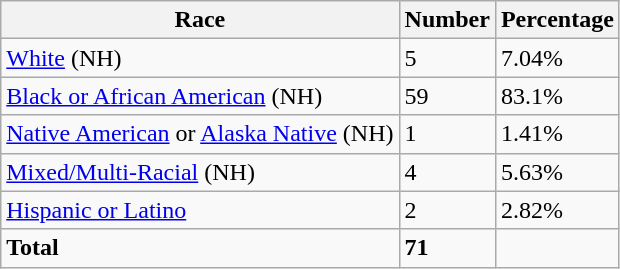<table class="wikitable">
<tr>
<th>Race</th>
<th>Number</th>
<th>Percentage</th>
</tr>
<tr>
<td><a href='#'>White</a> (NH)</td>
<td>5</td>
<td>7.04%</td>
</tr>
<tr>
<td><a href='#'>Black or African American</a> (NH)</td>
<td>59</td>
<td>83.1%</td>
</tr>
<tr>
<td><a href='#'>Native American</a> or <a href='#'>Alaska Native</a> (NH)</td>
<td>1</td>
<td>1.41%</td>
</tr>
<tr>
<td><a href='#'>Mixed/Multi-Racial</a> (NH)</td>
<td>4</td>
<td>5.63%</td>
</tr>
<tr>
<td><a href='#'>Hispanic or Latino</a></td>
<td>2</td>
<td>2.82%</td>
</tr>
<tr>
<td><strong>Total</strong></td>
<td><strong>71</strong></td>
<td></td>
</tr>
</table>
